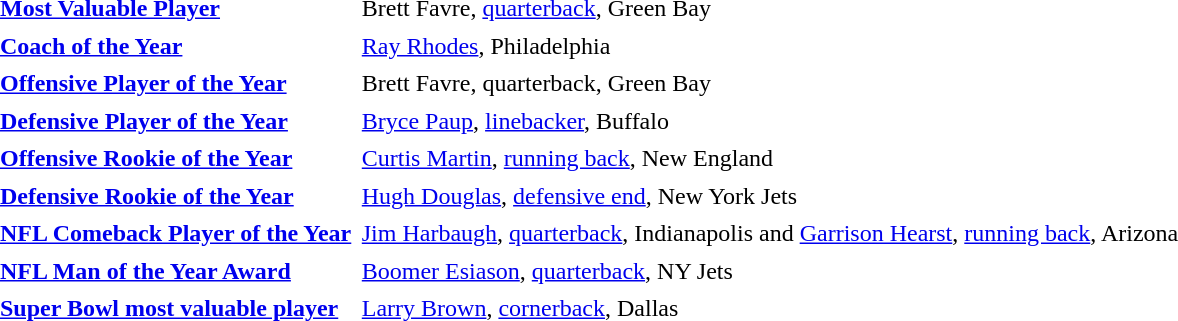<table cellpadding="3" cellspacing="1">
<tr>
<td><strong><a href='#'>Most Valuable Player</a></strong></td>
<td>Brett Favre, <a href='#'>quarterback</a>, Green Bay</td>
</tr>
<tr>
<td><strong><a href='#'>Coach of the Year</a></strong></td>
<td><a href='#'>Ray Rhodes</a>, Philadelphia</td>
</tr>
<tr>
<td><strong><a href='#'>Offensive Player of the Year</a></strong></td>
<td>Brett Favre, quarterback, Green Bay</td>
</tr>
<tr>
<td><strong><a href='#'>Defensive Player of the Year</a></strong></td>
<td><a href='#'>Bryce Paup</a>, <a href='#'>linebacker</a>, Buffalo</td>
</tr>
<tr>
<td><strong><a href='#'>Offensive Rookie of the Year</a></strong></td>
<td><a href='#'>Curtis Martin</a>, <a href='#'>running back</a>, New England</td>
</tr>
<tr>
<td><strong><a href='#'>Defensive Rookie of the Year</a></strong></td>
<td><a href='#'>Hugh Douglas</a>, <a href='#'>defensive end</a>, New York Jets</td>
</tr>
<tr>
<td><strong><a href='#'>NFL Comeback Player of the Year</a></strong></td>
<td><a href='#'>Jim Harbaugh</a>, <a href='#'>quarterback</a>, Indianapolis and <a href='#'>Garrison Hearst</a>, <a href='#'>running back</a>, Arizona</td>
</tr>
<tr>
<td><strong><a href='#'>NFL Man of the Year Award</a></strong></td>
<td><a href='#'>Boomer Esiason</a>, <a href='#'>quarterback</a>, NY Jets</td>
</tr>
<tr>
<td><strong><a href='#'>Super Bowl most valuable player</a></strong></td>
<td><a href='#'>Larry Brown</a>, <a href='#'>cornerback</a>, Dallas</td>
</tr>
</table>
